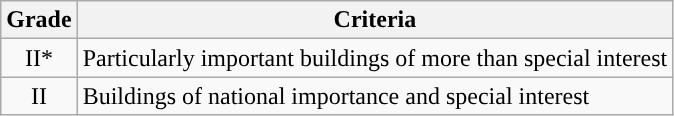<table class="wikitable">
<tr>
<th>Grade</th>
<th>Criteria</th>
</tr>
<tr>
<td align="center" >II*</td>
<td>Particularly important buildings of more than special interest</td>
</tr>
<tr>
<td align="center" >II</td>
<td>Buildings of national importance and special interest</td>
</tr>
</table>
